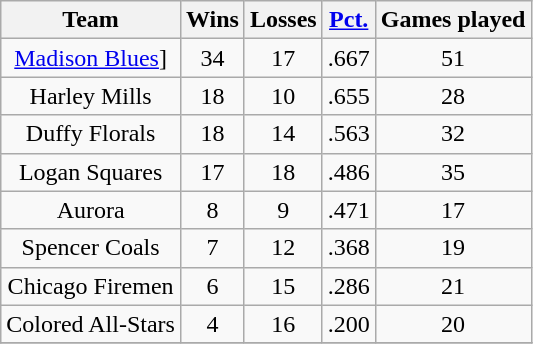<table class="sortable wikitable" style="text-align:center">
<tr>
<th>Team</th>
<th>Wins</th>
<th>Losses</th>
<th><a href='#'>Pct.</a></th>
<th>Games played</th>
</tr>
<tr>
<td><a href='#'>Madison Blues</a>]</td>
<td>34</td>
<td>17</td>
<td>.667</td>
<td>51</td>
</tr>
<tr>
<td>Harley Mills</td>
<td>18</td>
<td>10</td>
<td>.655</td>
<td>28</td>
</tr>
<tr>
<td>Duffy Florals</td>
<td>18</td>
<td>14</td>
<td>.563</td>
<td>32</td>
</tr>
<tr>
<td>Logan Squares</td>
<td>17</td>
<td>18</td>
<td>.486</td>
<td>35</td>
</tr>
<tr>
<td>Aurora</td>
<td>8</td>
<td>9</td>
<td>.471</td>
<td>17</td>
</tr>
<tr>
<td>Spencer Coals</td>
<td>7</td>
<td>12</td>
<td>.368</td>
<td>19</td>
</tr>
<tr>
<td>Chicago Firemen</td>
<td>6</td>
<td>15</td>
<td>.286</td>
<td>21</td>
</tr>
<tr>
<td>Colored All-Stars</td>
<td>4</td>
<td>16</td>
<td>.200</td>
<td>20</td>
</tr>
<tr>
</tr>
</table>
